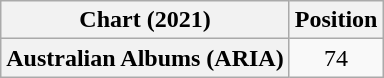<table class="wikitable plainrowheaders" style="text-align:center">
<tr>
<th scope="col">Chart (2021)</th>
<th scope="col">Position</th>
</tr>
<tr>
<th scope="row">Australian Albums (ARIA)</th>
<td>74</td>
</tr>
</table>
